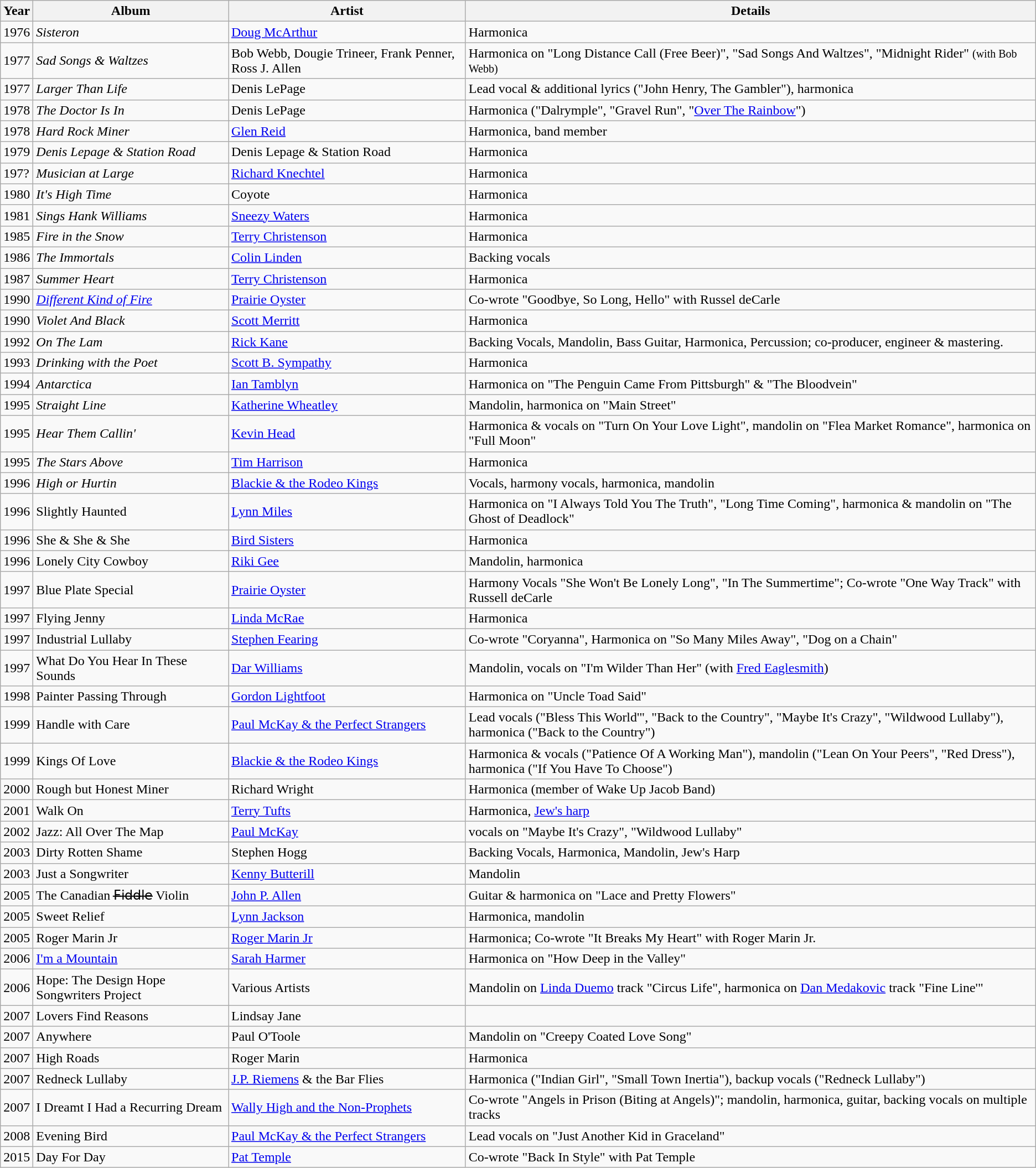<table class="wikitable">
<tr>
<th>Year</th>
<th>Album</th>
<th>Artist</th>
<th>Details</th>
</tr>
<tr>
<td>1976</td>
<td><em>Sisteron</em></td>
<td><a href='#'>Doug McArthur</a></td>
<td>Harmonica</td>
</tr>
<tr>
<td>1977</td>
<td><em>Sad Songs & Waltzes</em></td>
<td>Bob Webb, Dougie Trineer, Frank Penner, Ross J. Allen</td>
<td>Harmonica on "Long Distance Call (Free Beer)", "Sad Songs And Waltzes", "Midnight Rider" <small>(with Bob Webb)</small></td>
</tr>
<tr>
<td>1977</td>
<td><em>Larger Than Life</em></td>
<td>Denis LePage</td>
<td>Lead vocal & additional lyrics ("John Henry, The Gambler"), harmonica</td>
</tr>
<tr>
<td>1978</td>
<td><em>The Doctor Is In</em></td>
<td>Denis LePage</td>
<td>Harmonica ("Dalrymple", "Gravel Run", "<a href='#'>Over The Rainbow</a>")</td>
</tr>
<tr>
<td>1978</td>
<td><em>Hard Rock Miner</em></td>
<td><a href='#'>Glen Reid</a></td>
<td>Harmonica, band member</td>
</tr>
<tr>
<td>1979</td>
<td><em>Denis Lepage & Station Road</em></td>
<td>Denis Lepage & Station Road</td>
<td>Harmonica</td>
</tr>
<tr>
<td>197?</td>
<td><em>Musician at Large</em></td>
<td><a href='#'>Richard Knechtel</a></td>
<td>Harmonica</td>
</tr>
<tr>
<td>1980</td>
<td><em>It's High Time</em></td>
<td>Coyote</td>
<td>Harmonica</td>
</tr>
<tr>
<td>1981</td>
<td><em>Sings Hank Williams</em></td>
<td><a href='#'>Sneezy Waters</a></td>
<td>Harmonica</td>
</tr>
<tr>
<td>1985</td>
<td><em>Fire in the Snow </em></td>
<td><a href='#'>Terry Christenson</a></td>
<td>Harmonica</td>
</tr>
<tr>
<td>1986</td>
<td><em>The Immortals</em></td>
<td><a href='#'>Colin Linden</a></td>
<td>Backing vocals</td>
</tr>
<tr>
<td>1987</td>
<td><em>Summer Heart</em></td>
<td><a href='#'>Terry Christenson</a></td>
<td>Harmonica</td>
</tr>
<tr>
<td>1990</td>
<td><em><a href='#'>Different Kind of Fire</a></em></td>
<td><a href='#'>Prairie Oyster</a></td>
<td>Co-wrote "Goodbye, So Long, Hello" with Russel deCarle</td>
</tr>
<tr>
<td>1990</td>
<td><em>Violet And Black</em></td>
<td><a href='#'>Scott Merritt</a></td>
<td>Harmonica</td>
</tr>
<tr>
<td>1992</td>
<td><em> On The Lam</em></td>
<td><a href='#'>Rick Kane</a></td>
<td>Backing Vocals, Mandolin, Bass Guitar, Harmonica, Percussion; co-producer, engineer & mastering.</td>
</tr>
<tr>
<td>1993</td>
<td><em>Drinking with the Poet</em></td>
<td><a href='#'>Scott B. Sympathy</a></td>
<td>Harmonica</td>
</tr>
<tr>
<td>1994</td>
<td><em>Antarctica</em></td>
<td><a href='#'>Ian Tamblyn</a></td>
<td>Harmonica on "The Penguin Came From Pittsburgh" & "The Bloodvein"</td>
</tr>
<tr>
<td>1995</td>
<td><em>Straight Line</em></td>
<td><a href='#'>Katherine Wheatley</a></td>
<td>Mandolin, harmonica on "Main Street"</td>
</tr>
<tr>
<td>1995</td>
<td><em>Hear Them Callin' </em></td>
<td><a href='#'>Kevin Head</a></td>
<td>Harmonica & vocals on "Turn On Your Love Light", mandolin on "Flea Market Romance", harmonica on "Full Moon"</td>
</tr>
<tr>
<td>1995</td>
<td><em>The Stars Above</em></td>
<td><a href='#'>Tim Harrison</a></td>
<td>Harmonica</td>
</tr>
<tr>
<td>1996</td>
<td><em>High or Hurtin<strong></td>
<td><a href='#'>Blackie & the Rodeo Kings</a></td>
<td>Vocals, harmony vocals, harmonica, mandolin</td>
</tr>
<tr>
<td>1996</td>
<td></em>Slightly Haunted<em></td>
<td><a href='#'>Lynn Miles</a></td>
<td>Harmonica on "I Always Told You The Truth", "Long Time Coming", harmonica & mandolin on "The Ghost of Deadlock"</td>
</tr>
<tr>
<td>1996</td>
<td></em>She & She & She<em></td>
<td><a href='#'>Bird Sisters</a></td>
<td>Harmonica</td>
</tr>
<tr>
<td>1996</td>
<td></em>Lonely City Cowboy<em></td>
<td><a href='#'>Riki Gee</a></td>
<td>Mandolin, harmonica</td>
</tr>
<tr>
<td>1997</td>
<td></em>Blue Plate Special<em></td>
<td><a href='#'>Prairie Oyster</a></td>
<td>Harmony Vocals "She Won't Be Lonely Long", "In The Summertime"; Co-wrote "One Way Track" with Russell deCarle</td>
</tr>
<tr>
<td>1997</td>
<td></em>Flying Jenny<em></td>
<td><a href='#'>Linda McRae</a></td>
<td>Harmonica</td>
</tr>
<tr>
<td>1997</td>
<td></em>Industrial Lullaby<em></td>
<td><a href='#'>Stephen Fearing</a></td>
<td>Co-wrote "Coryanna", Harmonica on "So Many Miles Away", "Dog on a Chain"</td>
</tr>
<tr>
<td>1997</td>
<td></em>What Do You Hear In These Sounds<em></td>
<td><a href='#'>Dar Williams</a></td>
<td>Mandolin, vocals on "I'm Wilder Than Her" (with <a href='#'>Fred Eaglesmith</a>)</td>
</tr>
<tr>
<td>1998</td>
<td></em>Painter Passing Through<em></td>
<td><a href='#'>Gordon Lightfoot</a></td>
<td>Harmonica on "Uncle Toad Said"</td>
</tr>
<tr>
<td>1999</td>
<td></em>Handle with Care<em></td>
<td><a href='#'>Paul McKay & the Perfect Strangers</a></td>
<td>Lead vocals ("Bless This World'", "Back to the Country", "Maybe It's Crazy", "Wildwood Lullaby"), harmonica ("Back to the Country")</td>
</tr>
<tr>
<td>1999</td>
<td></em>Kings Of Love<em></td>
<td><a href='#'>Blackie & the Rodeo Kings</a></td>
<td>Harmonica & vocals ("Patience Of A Working Man"), mandolin ("Lean On Your Peers", "Red Dress"), harmonica ("If You Have To Choose")</td>
</tr>
<tr>
<td>2000</td>
<td></em>Rough but Honest Miner<em></td>
<td>Richard Wright</td>
<td>Harmonica (member of Wake Up Jacob Band)</td>
</tr>
<tr>
<td>2001</td>
<td></em>Walk On<em></td>
<td><a href='#'>Terry Tufts</a></td>
<td>Harmonica, <a href='#'>Jew's harp</a></td>
</tr>
<tr>
<td>2002</td>
<td></em>Jazz: All Over The Map<em></td>
<td><a href='#'>Paul McKay</a></td>
<td>vocals on "Maybe It's Crazy", "Wildwood Lullaby"</td>
</tr>
<tr>
<td>2003</td>
<td></em>Dirty Rotten Shame<em></td>
<td>Stephen Hogg</td>
<td>Backing Vocals, Harmonica, Mandolin, Jew's Harp</td>
</tr>
<tr>
<td>2003</td>
<td></em>Just a Songwriter<em></td>
<td><a href='#'>Kenny Butterill</a></td>
<td>Mandolin</td>
</tr>
<tr>
<td>2005</td>
<td></em>The Canadian F̶i̶d̶d̶l̶e̶ Violin<em></td>
<td><a href='#'>John P. Allen</a></td>
<td>Guitar & harmonica on "Lace and Pretty Flowers"</td>
</tr>
<tr>
<td>2005</td>
<td></em>Sweet Relief<em></td>
<td><a href='#'>Lynn Jackson</a></td>
<td>Harmonica, mandolin</td>
</tr>
<tr>
<td>2005</td>
<td></em>Roger Marin Jr<em></td>
<td><a href='#'>Roger Marin Jr</a></td>
<td>Harmonica; Co-wrote "It Breaks My Heart" with Roger Marin Jr.</td>
</tr>
<tr>
<td>2006</td>
<td></em><a href='#'>I'm a Mountain</a><em></td>
<td><a href='#'>Sarah Harmer</a></td>
<td>Harmonica on "How Deep in the Valley"</td>
</tr>
<tr>
<td>2006</td>
<td></em>Hope: The Design Hope Songwriters Project<em></td>
<td>Various Artists</td>
<td>Mandolin on <a href='#'>Linda Duemo</a> track "Circus Life", harmonica on <a href='#'>Dan Medakovic</a> track "Fine Line'"</td>
</tr>
<tr>
<td>2007</td>
<td></em>Lovers Find Reasons<em></td>
<td>Lindsay Jane</td>
<td></td>
</tr>
<tr>
<td>2007</td>
<td></em>Anywhere<em></td>
<td>Paul O'Toole</td>
<td>Mandolin on "Creepy Coated Love Song"</td>
</tr>
<tr>
<td>2007</td>
<td></em>High Roads<em></td>
<td>Roger Marin</td>
<td>Harmonica</td>
</tr>
<tr>
<td>2007</td>
<td></em>Redneck Lullaby<em></td>
<td><a href='#'>J.P. Riemens</a> & the Bar Flies</td>
<td>Harmonica ("Indian Girl", "Small Town Inertia"), backup vocals ("Redneck Lullaby")</td>
</tr>
<tr>
<td>2007</td>
<td></em>I Dreamt I Had a Recurring Dream<em></td>
<td><a href='#'>Wally High and the Non-Prophets</a></td>
<td>Co-wrote "Angels in Prison (Biting at Angels)"; mandolin, harmonica, guitar, backing vocals on multiple tracks</td>
</tr>
<tr>
<td>2008</td>
<td></em>Evening Bird<em></td>
<td><a href='#'>Paul McKay & the Perfect Strangers</a></td>
<td>Lead vocals on "Just Another Kid in Graceland"</td>
</tr>
<tr>
<td>2015</td>
<td></em>Day For Day<em></td>
<td><a href='#'>Pat Temple</a></td>
<td>Co-wrote "Back In Style" with Pat Temple</td>
</tr>
</table>
